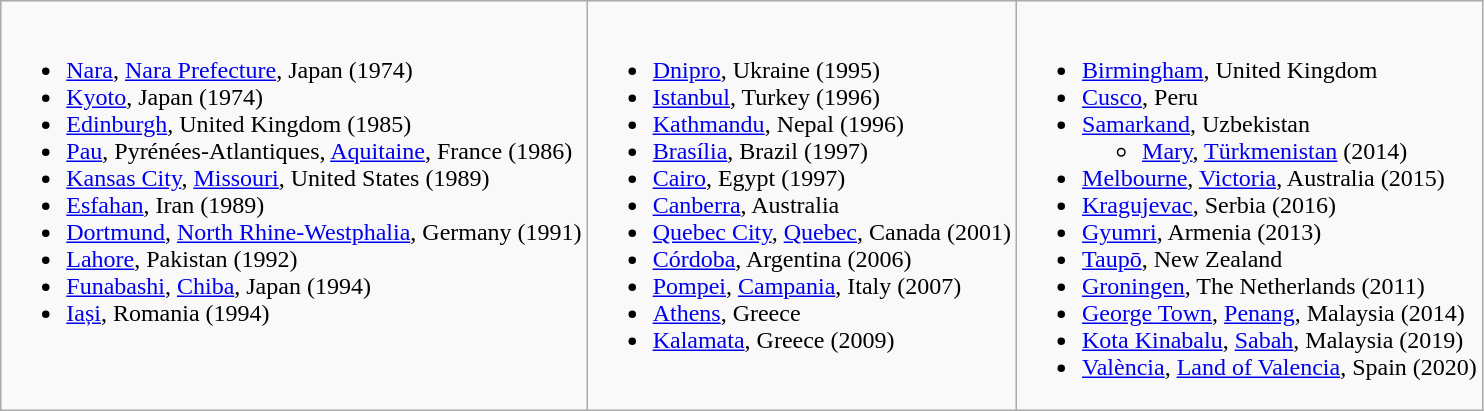<table class="wikitable">
<tr valign="top">
<td><br><ul><li> <a href='#'>Nara</a>, <a href='#'>Nara Prefecture</a>, Japan (1974)</li><li> <a href='#'>Kyoto</a>, Japan (1974)</li><li> <a href='#'>Edinburgh</a>, United Kingdom (1985)</li><li> <a href='#'>Pau</a>, Pyrénées-Atlantiques, <a href='#'>Aquitaine</a>, France (1986)</li><li> <a href='#'>Kansas City</a>, <a href='#'>Missouri</a>, United States (1989)</li><li> <a href='#'>Esfahan</a>, Iran (1989)</li><li> <a href='#'>Dortmund</a>, <a href='#'>North Rhine-Westphalia</a>, Germany (1991)</li><li> <a href='#'>Lahore</a>, Pakistan (1992)</li><li> <a href='#'>Funabashi</a>, <a href='#'>Chiba</a>, Japan (1994)</li><li> <a href='#'>Iași</a>, Romania (1994)</li></ul></td>
<td><br><ul><li> <a href='#'>Dnipro</a>, Ukraine (1995)</li><li> <a href='#'>Istanbul</a>, Turkey (1996)</li><li> <a href='#'>Kathmandu</a>, Nepal (1996)</li><li> <a href='#'>Brasília</a>, Brazil (1997)</li><li> <a href='#'>Cairo</a>, Egypt (1997)</li><li> <a href='#'>Canberra</a>, Australia</li><li> <a href='#'>Quebec City</a>, <a href='#'>Quebec</a>, Canada (2001)</li><li> <a href='#'>Córdoba</a>, Argentina (2006)</li><li> <a href='#'>Pompei</a>, <a href='#'>Campania</a>, Italy (2007)</li><li> <a href='#'>Athens</a>, Greece</li><li> <a href='#'>Kalamata</a>, Greece (2009)</li></ul></td>
<td><br><ul><li> <a href='#'>Birmingham</a>, United Kingdom</li><li> <a href='#'>Cusco</a>, Peru</li><li> <a href='#'>Samarkand</a>, Uzbekistan<ul><li> <a href='#'>Mary</a>, <a href='#'>Türkmenistan</a> (2014)</li></ul></li><li> <a href='#'>Melbourne</a>, <a href='#'>Victoria</a>, Australia (2015)</li><li> <a href='#'>Kragujevac</a>, Serbia (2016)</li><li> <a href='#'>Gyumri</a>, Armenia (2013)</li><li> <a href='#'>Taupō</a>, New Zealand</li><li> <a href='#'>Groningen</a>, The Netherlands (2011)</li><li> <a href='#'>George Town</a>, <a href='#'>Penang</a>, Malaysia (2014)</li><li> <a href='#'>Kota Kinabalu</a>, <a href='#'>Sabah</a>, Malaysia (2019)</li><li> <a href='#'>València</a>, <a href='#'>Land of Valencia</a>, Spain (2020)</li></ul></td>
</tr>
</table>
